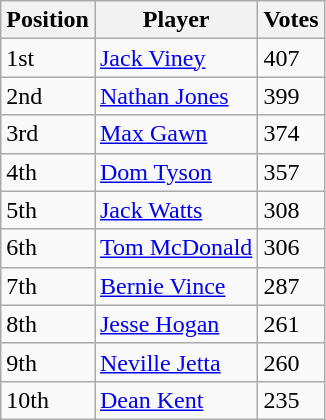<table class="wikitable">
<tr>
<th>Position</th>
<th>Player</th>
<th>Votes</th>
</tr>
<tr>
<td>1st</td>
<td><a href='#'>Jack Viney</a></td>
<td>407</td>
</tr>
<tr>
<td>2nd</td>
<td><a href='#'>Nathan Jones</a></td>
<td>399</td>
</tr>
<tr>
<td>3rd</td>
<td><a href='#'>Max Gawn</a></td>
<td>374</td>
</tr>
<tr>
<td>4th</td>
<td><a href='#'>Dom Tyson</a></td>
<td>357</td>
</tr>
<tr>
<td>5th</td>
<td><a href='#'>Jack Watts</a></td>
<td>308</td>
</tr>
<tr>
<td>6th</td>
<td><a href='#'>Tom McDonald</a></td>
<td>306</td>
</tr>
<tr>
<td>7th</td>
<td><a href='#'>Bernie Vince</a></td>
<td>287</td>
</tr>
<tr>
<td>8th</td>
<td><a href='#'>Jesse Hogan</a></td>
<td>261</td>
</tr>
<tr>
<td>9th</td>
<td><a href='#'>Neville Jetta</a></td>
<td>260</td>
</tr>
<tr>
<td>10th</td>
<td><a href='#'>Dean Kent</a></td>
<td>235</td>
</tr>
</table>
